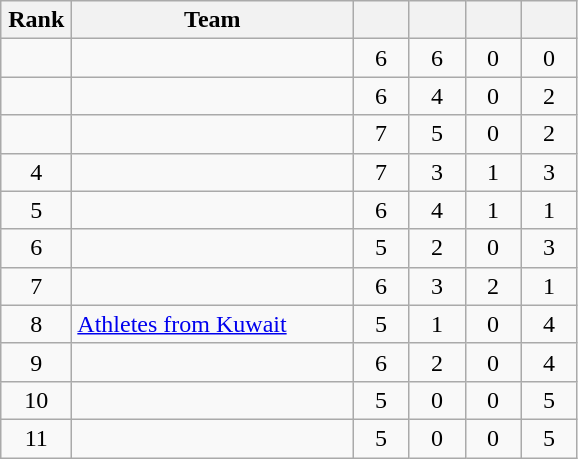<table class="wikitable" style="text-align: center;">
<tr>
<th width=40>Rank</th>
<th width=180>Team</th>
<th width=30></th>
<th width=30></th>
<th width=30></th>
<th width=30></th>
</tr>
<tr>
<td></td>
<td align=left></td>
<td>6</td>
<td>6</td>
<td>0</td>
<td>0</td>
</tr>
<tr>
<td></td>
<td align=left></td>
<td>6</td>
<td>4</td>
<td>0</td>
<td>2</td>
</tr>
<tr>
<td></td>
<td align=left></td>
<td>7</td>
<td>5</td>
<td>0</td>
<td>2</td>
</tr>
<tr>
<td>4</td>
<td align=left></td>
<td>7</td>
<td>3</td>
<td>1</td>
<td>3</td>
</tr>
<tr>
<td>5</td>
<td align=left></td>
<td>6</td>
<td>4</td>
<td>1</td>
<td>1</td>
</tr>
<tr>
<td>6</td>
<td align=left></td>
<td>5</td>
<td>2</td>
<td>0</td>
<td>3</td>
</tr>
<tr>
<td>7</td>
<td align=left></td>
<td>6</td>
<td>3</td>
<td>2</td>
<td>1</td>
</tr>
<tr>
<td>8</td>
<td align=left> <a href='#'>Athletes from Kuwait</a></td>
<td>5</td>
<td>1</td>
<td>0</td>
<td>4</td>
</tr>
<tr>
<td>9</td>
<td align=left></td>
<td>6</td>
<td>2</td>
<td>0</td>
<td>4</td>
</tr>
<tr>
<td>10</td>
<td align=left></td>
<td>5</td>
<td>0</td>
<td>0</td>
<td>5</td>
</tr>
<tr>
<td>11</td>
<td align=left></td>
<td>5</td>
<td>0</td>
<td>0</td>
<td>5</td>
</tr>
</table>
